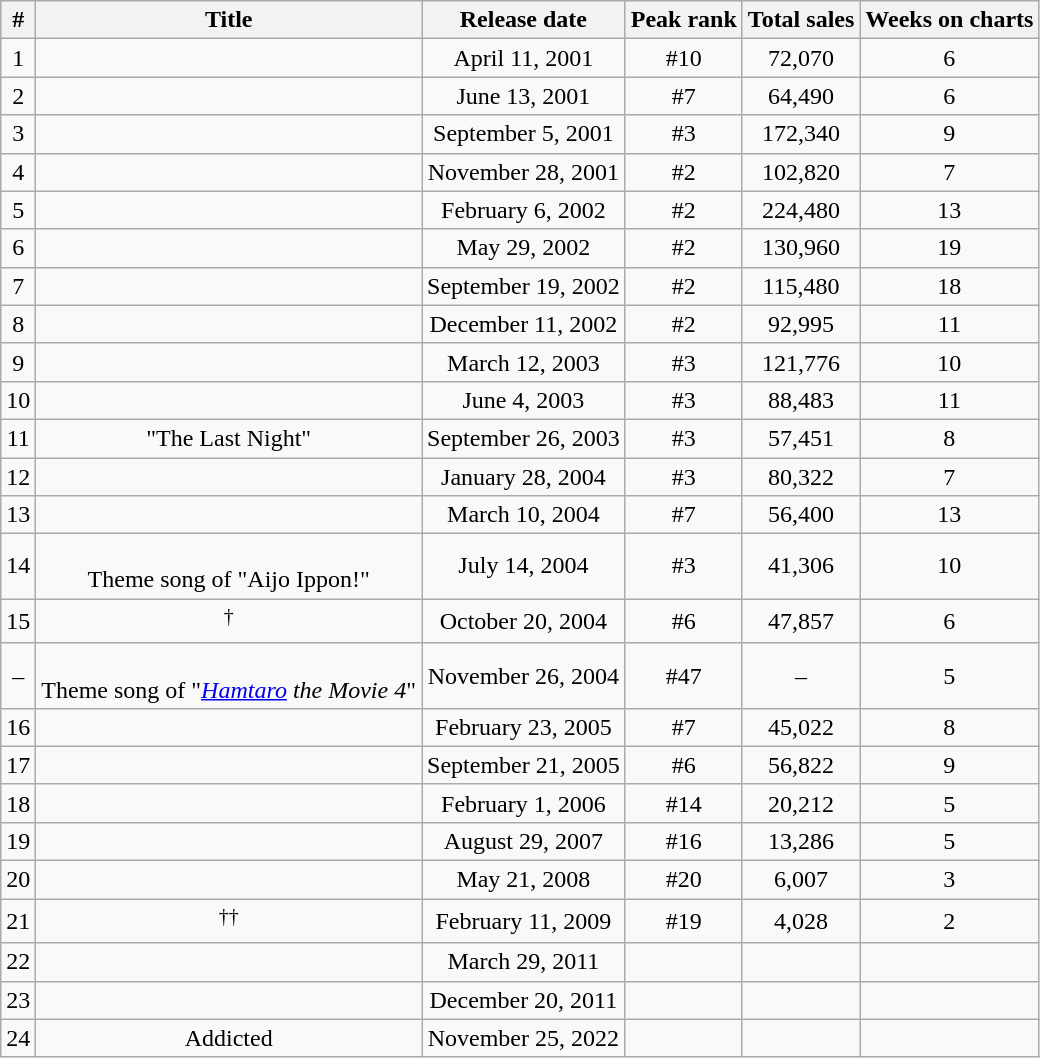<table class="wikitable" style="text-align:center">
<tr>
<th>#</th>
<th>Title</th>
<th>Release date</th>
<th>Peak rank</th>
<th>Total sales</th>
<th>Weeks on charts</th>
</tr>
<tr>
<td>1</td>
<td></td>
<td>April 11, 2001</td>
<td>#10</td>
<td>72,070</td>
<td>6</td>
</tr>
<tr>
<td>2</td>
<td></td>
<td>June 13, 2001</td>
<td>#7</td>
<td>64,490</td>
<td>6</td>
</tr>
<tr>
<td>3</td>
<td></td>
<td>September 5, 2001</td>
<td>#3</td>
<td>172,340</td>
<td>9</td>
</tr>
<tr>
<td>4</td>
<td></td>
<td>November 28, 2001</td>
<td>#2</td>
<td>102,820</td>
<td>7</td>
</tr>
<tr>
<td>5</td>
<td></td>
<td>February 6, 2002</td>
<td>#2</td>
<td>224,480</td>
<td>13</td>
</tr>
<tr>
<td>6</td>
<td></td>
<td>May 29, 2002</td>
<td>#2</td>
<td>130,960</td>
<td>19</td>
</tr>
<tr>
<td>7</td>
<td></td>
<td>September 19, 2002</td>
<td>#2</td>
<td>115,480</td>
<td>18</td>
</tr>
<tr>
<td>8</td>
<td></td>
<td>December 11, 2002</td>
<td>#2</td>
<td>92,995</td>
<td>11</td>
</tr>
<tr>
<td>9</td>
<td></td>
<td>March 12, 2003</td>
<td>#3</td>
<td>121,776</td>
<td>10</td>
</tr>
<tr>
<td>10</td>
<td></td>
<td>June 4, 2003</td>
<td>#3</td>
<td>88,483</td>
<td>11</td>
</tr>
<tr>
<td>11</td>
<td>"The Last Night"</td>
<td>September 26, 2003</td>
<td>#3</td>
<td>57,451</td>
<td>8</td>
</tr>
<tr>
<td>12</td>
<td></td>
<td>January 28, 2004</td>
<td>#3</td>
<td>80,322</td>
<td>7</td>
</tr>
<tr>
<td>13</td>
<td></td>
<td>March 10, 2004</td>
<td>#7</td>
<td>56,400</td>
<td>13</td>
</tr>
<tr>
<td>14</td>
<td><br>Theme song of "Aijo Ippon!"</td>
<td>July 14, 2004</td>
<td>#3</td>
<td>41,306</td>
<td>10</td>
</tr>
<tr>
<td>15</td>
<td><sup>†</sup></td>
<td>October 20, 2004</td>
<td>#6</td>
<td>47,857</td>
<td>6</td>
</tr>
<tr>
<td>–</td>
<td><br>Theme song of "<em><a href='#'>Hamtaro</a> the Movie 4</em>"</td>
<td>November 26, 2004</td>
<td>#47</td>
<td>–</td>
<td>5</td>
</tr>
<tr>
<td>16</td>
<td></td>
<td>February 23, 2005</td>
<td>#7</td>
<td>45,022</td>
<td>8</td>
</tr>
<tr>
<td>17</td>
<td></td>
<td>September 21, 2005</td>
<td>#6</td>
<td>56,822</td>
<td>9</td>
</tr>
<tr>
<td>18</td>
<td></td>
<td>February 1, 2006</td>
<td>#14</td>
<td>20,212</td>
<td>5</td>
</tr>
<tr>
<td>19</td>
<td></td>
<td>August 29, 2007</td>
<td>#16</td>
<td>13,286</td>
<td>5</td>
</tr>
<tr>
<td>20</td>
<td></td>
<td>May 21, 2008</td>
<td>#20</td>
<td>6,007</td>
<td>3</td>
</tr>
<tr>
<td>21</td>
<td><sup>††</sup></td>
<td>February 11, 2009</td>
<td>#19</td>
<td>4,028</td>
<td>2</td>
</tr>
<tr>
<td>22</td>
<td></td>
<td>March 29, 2011</td>
<td></td>
<td></td>
<td></td>
</tr>
<tr>
<td>23</td>
<td></td>
<td>December 20, 2011</td>
<td></td>
<td></td>
<td></td>
</tr>
<tr>
<td>24</td>
<td>Addicted</td>
<td>November 25, 2022</td>
<td></td>
<td></td>
<td></td>
</tr>
</table>
